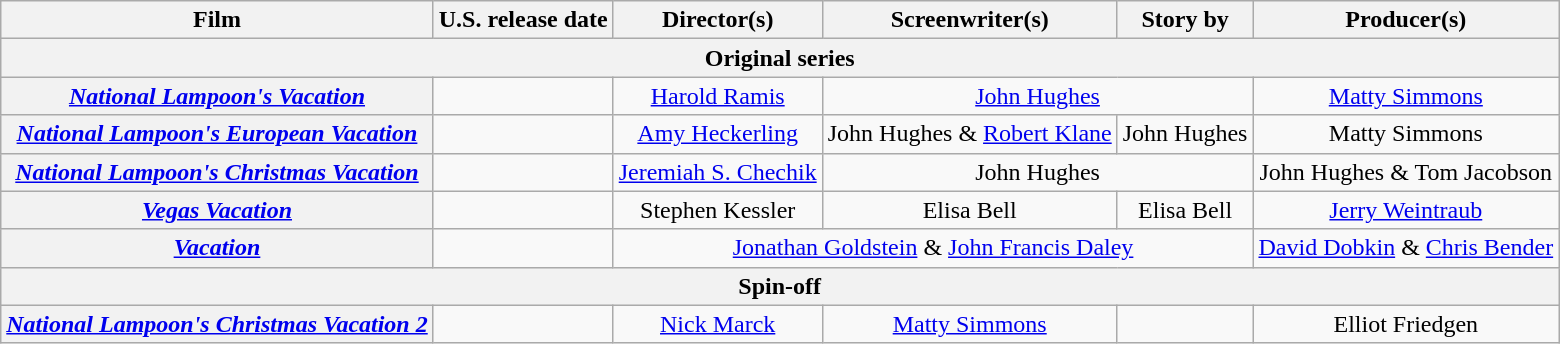<table class="wikitable plainrowheaders" style="text-align:center;">
<tr>
<th>Film</th>
<th>U.S. release date</th>
<th>Director(s)</th>
<th>Screenwriter(s)</th>
<th>Story by</th>
<th>Producer(s)</th>
</tr>
<tr>
<th colspan="6">Original series</th>
</tr>
<tr>
<th scope="row"><em><a href='#'>National Lampoon's Vacation</a></em></th>
<td style="text-align:left"></td>
<td><a href='#'>Harold Ramis</a></td>
<td colspan="2"><a href='#'>John Hughes</a></td>
<td><a href='#'>Matty Simmons</a></td>
</tr>
<tr>
<th scope="row"><em><a href='#'>National Lampoon's European Vacation</a></em></th>
<td style="text-align:left"></td>
<td><a href='#'>Amy Heckerling</a></td>
<td>John Hughes & <a href='#'>Robert Klane</a></td>
<td>John Hughes</td>
<td>Matty Simmons</td>
</tr>
<tr>
<th scope="row"><em><a href='#'>National Lampoon's Christmas Vacation</a></em></th>
<td style="text-align:left"></td>
<td><a href='#'>Jeremiah S. Chechik</a></td>
<td colspan="2">John Hughes</td>
<td>John Hughes & Tom Jacobson</td>
</tr>
<tr>
<th scope="row"><em><a href='#'>Vegas Vacation</a></em></th>
<td style="text-align:left"></td>
<td>Stephen Kessler</td>
<td>Elisa Bell</td>
<td>Elisa Bell</td>
<td><a href='#'>Jerry Weintraub</a></td>
</tr>
<tr>
<th scope="row"><em><a href='#'>Vacation</a></em></th>
<td style="text-align:left"></td>
<td colspan="3"><a href='#'>Jonathan Goldstein</a> & <a href='#'>John Francis Daley</a></td>
<td><a href='#'>David Dobkin</a> & <a href='#'>Chris Bender</a></td>
</tr>
<tr>
<th colspan="6">Spin-off</th>
</tr>
<tr>
<th scope="row"><em><a href='#'>National Lampoon's Christmas Vacation 2</a></em></th>
<td style="text-align:left"></td>
<td><a href='#'>Nick Marck</a></td>
<td><a href='#'>Matty Simmons</a></td>
<td></td>
<td>Elliot Friedgen</td>
</tr>
</table>
